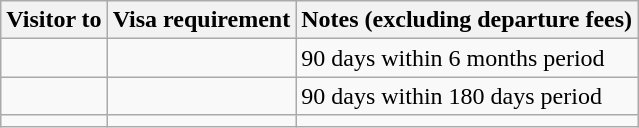<table class="wikitable">
<tr>
<th>Visitor to</th>
<th>Visa requirement</th>
<th>Notes (excluding departure fees)</th>
</tr>
<tr>
<td></td>
<td></td>
<td>90 days within 6 months period</td>
</tr>
<tr>
<td></td>
<td></td>
<td>90 days within 180 days period</td>
</tr>
<tr>
<td></td>
<td></td>
<td></td>
</tr>
</table>
